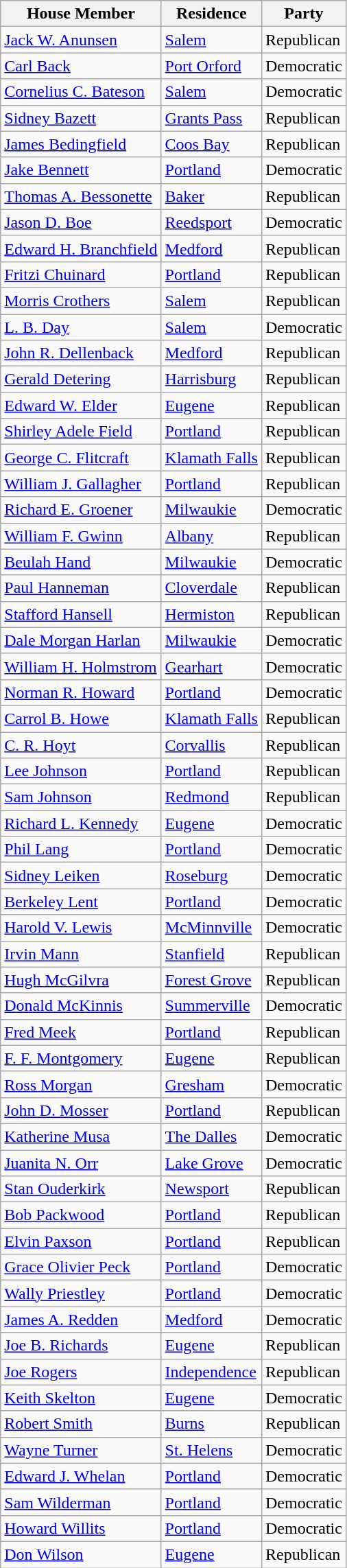<table class="wikitable">
<tr>
<th>House Member</th>
<th>Residence</th>
<th>Party</th>
</tr>
<tr>
<td><a href='#'>Jack W. Anunsen</a></td>
<td><a href='#'>Salem</a></td>
<td>Republican</td>
</tr>
<tr>
<td><a href='#'>Carl Back</a></td>
<td><a href='#'>Port Orford</a></td>
<td>Democratic</td>
</tr>
<tr>
<td><a href='#'>Cornelius C. Bateson</a></td>
<td><a href='#'>Salem</a></td>
<td>Democratic</td>
</tr>
<tr>
<td><a href='#'>Sidney Bazett</a></td>
<td><a href='#'>Grants Pass</a></td>
<td>Republican</td>
</tr>
<tr>
<td><a href='#'>James Bedingfield</a></td>
<td><a href='#'>Coos Bay</a></td>
<td>Republican</td>
</tr>
<tr>
<td><a href='#'>Jake Bennett</a></td>
<td><a href='#'>Portland</a></td>
<td>Democratic</td>
</tr>
<tr>
<td><a href='#'>Thomas A. Bessonette</a></td>
<td><a href='#'>Baker</a></td>
<td>Republican</td>
</tr>
<tr>
<td><a href='#'>Jason D. Boe</a></td>
<td><a href='#'>Reedsport</a></td>
<td>Democratic</td>
</tr>
<tr>
<td><a href='#'>Edward H. Branchfield</a></td>
<td><a href='#'>Medford</a></td>
<td>Republican</td>
</tr>
<tr>
<td><a href='#'>Fritzi Chuinard</a></td>
<td><a href='#'>Portland</a></td>
<td>Republican</td>
</tr>
<tr>
<td><a href='#'>Morris Crothers</a></td>
<td><a href='#'>Salem</a></td>
<td>Republican</td>
</tr>
<tr>
<td><a href='#'>L. B. Day</a></td>
<td><a href='#'>Salem</a></td>
<td>Democratic</td>
</tr>
<tr>
<td><a href='#'>John R. Dellenback</a></td>
<td><a href='#'>Medford</a></td>
<td>Republican</td>
</tr>
<tr>
<td><a href='#'>Gerald Detering</a></td>
<td><a href='#'>Harrisburg</a></td>
<td>Republican</td>
</tr>
<tr>
<td><a href='#'>Edward W. Elder</a></td>
<td><a href='#'>Eugene</a></td>
<td>Republican</td>
</tr>
<tr>
<td><a href='#'>Shirley Adele Field</a></td>
<td><a href='#'>Portland</a></td>
<td>Republican</td>
</tr>
<tr>
<td><a href='#'>George C. Flitcraft</a></td>
<td><a href='#'>Klamath Falls</a></td>
<td>Republican</td>
</tr>
<tr>
<td><a href='#'>William J. Gallagher</a></td>
<td><a href='#'>Portland</a></td>
<td>Republican</td>
</tr>
<tr>
<td><a href='#'>Richard E. Groener</a></td>
<td><a href='#'>Milwaukie</a></td>
<td>Democratic</td>
</tr>
<tr>
<td><a href='#'>William F. Gwinn</a></td>
<td><a href='#'>Albany</a></td>
<td>Republican</td>
</tr>
<tr>
<td><a href='#'>Beulah Hand</a></td>
<td><a href='#'>Milwaukie</a></td>
<td>Democratic</td>
</tr>
<tr>
<td><a href='#'>Paul Hanneman</a></td>
<td><a href='#'>Cloverdale</a></td>
<td>Republican</td>
</tr>
<tr>
<td><a href='#'>Stafford Hansell</a></td>
<td><a href='#'>Hermiston</a></td>
<td>Republican</td>
</tr>
<tr>
<td><a href='#'>Dale Morgan Harlan</a></td>
<td><a href='#'>Milwaukie</a></td>
<td>Democratic</td>
</tr>
<tr>
<td><a href='#'>William H. Holmstrom</a></td>
<td><a href='#'>Gearhart</a></td>
<td>Democratic</td>
</tr>
<tr>
<td><a href='#'>Norman R. Howard</a></td>
<td><a href='#'>Portland</a></td>
<td>Democratic</td>
</tr>
<tr>
<td><a href='#'>Carrol B. Howe</a></td>
<td><a href='#'>Klamath Falls</a></td>
<td>Republican</td>
</tr>
<tr>
<td><a href='#'>C. R. Hoyt</a></td>
<td><a href='#'>Corvallis</a></td>
<td>Republican</td>
</tr>
<tr>
<td><a href='#'>Lee Johnson</a></td>
<td><a href='#'>Portland</a></td>
<td>Republican</td>
</tr>
<tr>
<td><a href='#'>Sam Johnson</a></td>
<td><a href='#'>Redmond</a></td>
<td>Republican</td>
</tr>
<tr>
<td><a href='#'>Richard L. Kennedy</a></td>
<td><a href='#'>Eugene</a></td>
<td>Democratic</td>
</tr>
<tr>
<td><a href='#'>Phil Lang</a></td>
<td><a href='#'>Portland</a></td>
<td>Democratic</td>
</tr>
<tr>
<td><a href='#'>Sidney Leiken</a></td>
<td><a href='#'>Roseburg</a></td>
<td>Democratic</td>
</tr>
<tr>
<td><a href='#'>Berkeley Lent</a></td>
<td><a href='#'>Portland</a></td>
<td>Democratic</td>
</tr>
<tr>
<td><a href='#'>Harold V. Lewis</a></td>
<td><a href='#'>McMinnville</a></td>
<td>Democratic</td>
</tr>
<tr>
<td><a href='#'>Irvin Mann</a></td>
<td><a href='#'>Stanfield</a></td>
<td>Republican</td>
</tr>
<tr>
<td><a href='#'>Hugh McGilvra</a></td>
<td><a href='#'>Forest Grove</a></td>
<td>Republican</td>
</tr>
<tr>
<td><a href='#'>Donald McKinnis</a></td>
<td><a href='#'>Summerville</a></td>
<td>Democratic</td>
</tr>
<tr>
<td><a href='#'>Fred Meek</a></td>
<td><a href='#'>Portland</a></td>
<td>Republican</td>
</tr>
<tr>
<td><a href='#'>F. F. Montgomery</a></td>
<td><a href='#'>Eugene</a></td>
<td>Republican</td>
</tr>
<tr>
<td><a href='#'>Ross Morgan</a></td>
<td><a href='#'>Gresham</a></td>
<td>Democratic</td>
</tr>
<tr>
<td><a href='#'>John D. Mosser</a></td>
<td><a href='#'>Portland</a></td>
<td>Republican</td>
</tr>
<tr>
<td><a href='#'>Katherine Musa</a></td>
<td><a href='#'>The Dalles</a></td>
<td>Democratic</td>
</tr>
<tr>
<td><a href='#'>Juanita N. Orr</a></td>
<td><a href='#'>Lake Grove</a></td>
<td>Democratic</td>
</tr>
<tr>
<td><a href='#'>Stan Ouderkirk</a></td>
<td><a href='#'>Newsport</a></td>
<td>Republican</td>
</tr>
<tr>
<td><a href='#'>Bob Packwood</a></td>
<td><a href='#'>Portland</a></td>
<td>Republican</td>
</tr>
<tr>
<td><a href='#'>Elvin Paxson</a></td>
<td><a href='#'>Portland</a></td>
<td>Republican</td>
</tr>
<tr>
<td><a href='#'>Grace Olivier Peck</a></td>
<td><a href='#'>Portland</a></td>
<td>Democratic</td>
</tr>
<tr>
<td><a href='#'>Wally Priestley</a></td>
<td><a href='#'>Portland</a></td>
<td>Democratic</td>
</tr>
<tr>
<td><a href='#'>James A. Redden</a></td>
<td><a href='#'>Medford</a></td>
<td>Democratic</td>
</tr>
<tr>
<td><a href='#'>Joe B. Richards</a></td>
<td><a href='#'>Eugene</a></td>
<td>Republican</td>
</tr>
<tr>
<td><a href='#'>Joe Rogers</a></td>
<td><a href='#'>Independence</a></td>
<td>Republican</td>
</tr>
<tr>
<td><a href='#'>Keith Skelton</a></td>
<td><a href='#'>Eugene</a></td>
<td>Democratic</td>
</tr>
<tr>
<td><a href='#'>Robert Smith</a></td>
<td><a href='#'>Burns</a></td>
<td>Republican</td>
</tr>
<tr>
<td><a href='#'>Wayne Turner</a></td>
<td><a href='#'>St. Helens</a></td>
<td>Democratic</td>
</tr>
<tr>
<td><a href='#'>Edward J. Whelan</a></td>
<td><a href='#'>Portland</a></td>
<td>Democratic</td>
</tr>
<tr>
<td><a href='#'>Sam Wilderman</a></td>
<td><a href='#'>Portland</a></td>
<td>Democratic</td>
</tr>
<tr>
<td><a href='#'>Howard Willits</a></td>
<td><a href='#'>Portland</a></td>
<td>Democratic</td>
</tr>
<tr>
<td><a href='#'>Don Wilson</a></td>
<td><a href='#'>Eugene</a></td>
<td>Republican</td>
</tr>
</table>
